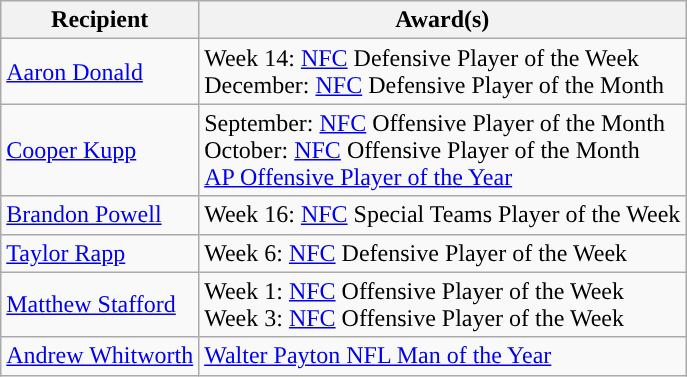<table class="wikitable">
<tr>
<th>Recipient</th>
<th>Award(s)</th>
</tr>
<tr>
<td><a href='#'>Aaron Donald</a></td>
<td>Week 14:  <a href='#'>NFC</a> Defensive Player of the Week <br> December: <a href='#'>NFC</a> Defensive Player of the Month</td>
</tr>
<tr>
<td><a href='#'>Cooper Kupp</a></td>
<td>September: <a href='#'>NFC</a> Offensive Player of the Month <br> October: <a href='#'>NFC</a> Offensive Player of the Month <br> <a href='#'>AP Offensive Player of the Year</a></td>
</tr>
<tr>
<td><a href='#'>Brandon Powell</a></td>
<td>Week 16: <a href='#'>NFC</a> Special Teams Player of the Week</td>
</tr>
<tr>
<td><a href='#'>Taylor Rapp</a></td>
<td>Week 6: <a href='#'>NFC</a> Defensive Player of the Week</td>
</tr>
<tr>
<td><a href='#'>Matthew Stafford</a></td>
<td>Week 1: <a href='#'>NFC</a> Offensive Player of the Week <br> Week 3: <a href='#'>NFC</a> Offensive Player of the Week</td>
</tr>
<tr>
<td><a href='#'>Andrew Whitworth</a></td>
<td><a href='#'>Walter Payton NFL Man of the Year</a></td>
</tr>
</table>
